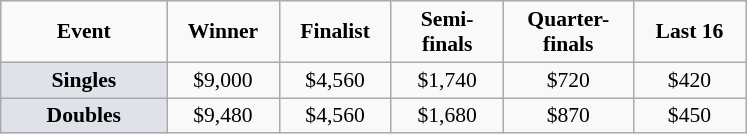<table class="wikitable" style="font-size:90%; text-align:center">
<tr>
<td width="104px"><strong>Event</strong></td>
<td width="68px"><strong>Winner</strong></td>
<td width="68px"><strong>Finalist</strong></td>
<td width="68px"><strong>Semi-finals</strong></td>
<td width="80px"><strong>Quarter-finals</strong></td>
<td width="68px"><strong>Last 16</strong></td>
</tr>
<tr>
<td bgcolor="#dfe2e9"><strong>Singles</strong></td>
<td>$9,000</td>
<td>$4,560</td>
<td>$1,740</td>
<td>$720</td>
<td>$420</td>
</tr>
<tr>
<td bgcolor="#dfe2e9"><strong>Doubles</strong></td>
<td>$9,480</td>
<td>$4,560</td>
<td>$1,680</td>
<td>$870</td>
<td>$450</td>
</tr>
</table>
